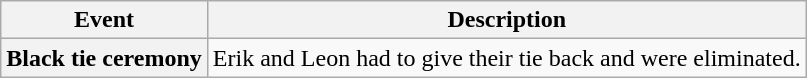<table class="wikitable sortable" style="text-align:center;">
<tr>
<th>Event</th>
<th>Description</th>
</tr>
<tr>
<th>Black tie ceremony</th>
<td>Erik and Leon had to give their tie back and were eliminated.</td>
</tr>
</table>
